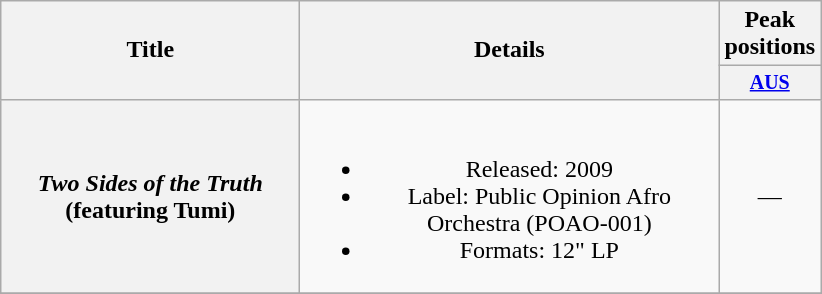<table class="wikitable plainrowheaders" style="text-align:center;">
<tr>
<th rowspan="2" style="width:12em;">Title</th>
<th rowspan="2" style="width:17em;">Details</th>
<th colspan="1">Peak positions</th>
</tr>
<tr style="font-size:smaller;">
<th width="50"><a href='#'>AUS</a><br></th>
</tr>
<tr>
<th scope="row"><em>Two Sides of the Truth</em> <br> (featuring Tumi)</th>
<td><br><ul><li>Released: 2009</li><li>Label: Public Opinion Afro Orchestra (POAO-001)</li><li>Formats: 12" LP</li></ul></td>
<td>—</td>
</tr>
<tr>
</tr>
</table>
